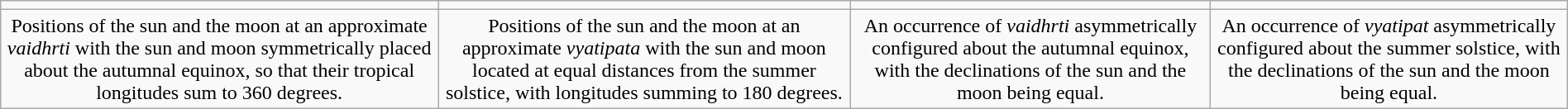<table class="wikitable" style="text-align:center; margin:auto">
<tr>
<td></td>
<td></td>
<td></td>
<td></td>
</tr>
<tr>
<td>Positions of the sun and the moon at an approximate <em>vaidhrti</em> with the sun and moon symmetrically placed about the autumnal equinox, so that their tropical longitudes sum to 360 degrees.</td>
<td>Positions of the sun and the moon at an approximate <em>vyatipata</em> with the sun and moon located at equal distances from the summer solstice, with longitudes summing to 180 degrees.</td>
<td>An occurrence of <em>vaidhrti</em> asymmetrically configured about the autumnal equinox, with the declinations of the sun and the moon being equal.</td>
<td>An occurrence of <em>vyatipat</em> asymmetrically configured about the summer solstice, with the declinations of the sun and the moon being equal.</td>
</tr>
</table>
